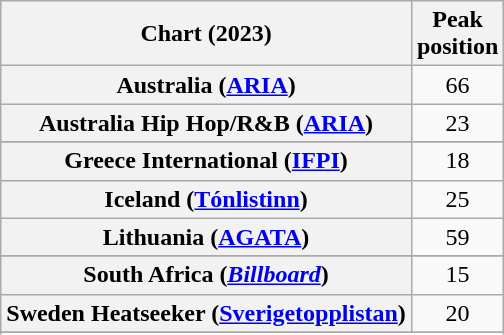<table class="wikitable sortable plainrowheaders" style="text-align:center">
<tr>
<th scope="col">Chart (2023)</th>
<th scope="col">Peak<br>position</th>
</tr>
<tr>
<th scope="row">Australia (<a href='#'>ARIA</a>)</th>
<td>66</td>
</tr>
<tr>
<th scope="row">Australia Hip Hop/R&B (<a href='#'>ARIA</a>)</th>
<td>23</td>
</tr>
<tr>
</tr>
<tr>
</tr>
<tr>
</tr>
<tr>
<th scope="row">Greece International (<a href='#'>IFPI</a>)</th>
<td>18</td>
</tr>
<tr>
<th scope="row">Iceland (<a href='#'>Tónlistinn</a>)</th>
<td>25</td>
</tr>
<tr>
<th scope="row">Lithuania (<a href='#'>AGATA</a>)</th>
<td>59</td>
</tr>
<tr>
</tr>
<tr>
<th scope="row">South Africa (<em><a href='#'>Billboard</a></em>)</th>
<td>15</td>
</tr>
<tr>
<th scope="row">Sweden Heatseeker (<a href='#'>Sverigetopplistan</a>)</th>
<td>20</td>
</tr>
<tr>
</tr>
<tr>
</tr>
<tr>
</tr>
</table>
